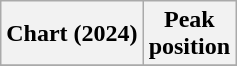<table class="wikitable sortable plainrowheaders" style="text-align:center">
<tr>
<th scope="col">Chart (2024)</th>
<th scope="col">Peak<br>position</th>
</tr>
<tr>
</tr>
</table>
